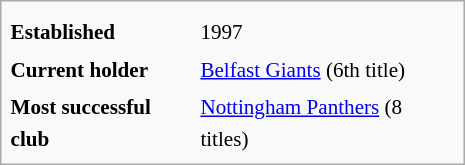<table class="infobox" style="font-size: 88%; width: 22em; text-align: left; line-height: 1.5em">
<tr>
<td colspan=2 style="text-align: center"></td>
</tr>
<tr>
<th>Established</th>
<td>1997</td>
</tr>
<tr>
<th>Current holder</th>
<td><a href='#'>Belfast Giants</a> (6th title)</td>
</tr>
<tr>
<th>Most successful club</th>
<td><a href='#'>Nottingham Panthers</a> (8 titles)</td>
</tr>
</table>
